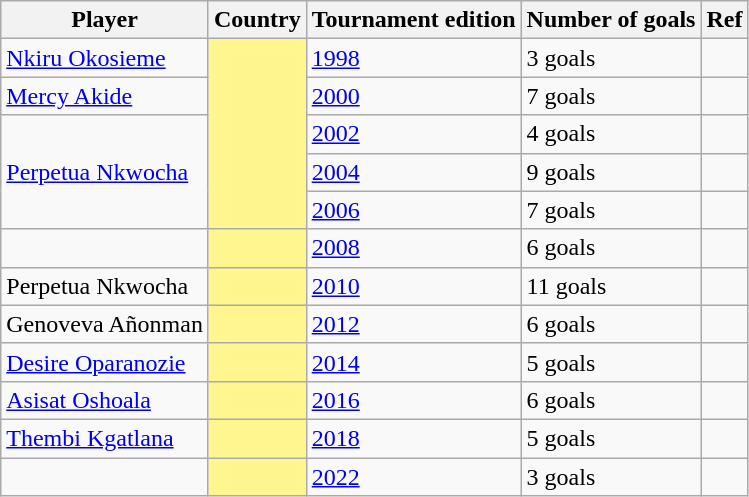<table class="wikitable">
<tr>
<th>Player</th>
<th>Country</th>
<th>Tournament edition</th>
<th>Number of goals</th>
<th>Ref</th>
</tr>
<tr>
<td><a href='#'>Nkiru Okosieme</a></td>
<td style="background:#fff68f;" rowspan="5"></td>
<td><a href='#'>1998</a></td>
<td>3 goals</td>
<td></td>
</tr>
<tr>
<td><a href='#'>Mercy Akide</a></td>
<td><a href='#'>2000</a></td>
<td>7 goals</td>
<td></td>
</tr>
<tr>
<td rowspan="3"><a href='#'>Perpetua Nkwocha</a></td>
<td><a href='#'>2002</a></td>
<td>4 goals</td>
<td></td>
</tr>
<tr>
<td><a href='#'>2004</a></td>
<td>9 goals</td>
<td></td>
</tr>
<tr>
<td><a href='#'>2006</a></td>
<td>7 goals</td>
<td></td>
</tr>
<tr>
<td></td>
<td style="background:#fff68f;"></td>
<td><a href='#'>2008</a></td>
<td>6 goals</td>
<td></td>
</tr>
<tr>
<td>Perpetua Nkwocha</td>
<td style="background:#fff68f;"></td>
<td><a href='#'>2010</a></td>
<td>11 goals</td>
<td></td>
</tr>
<tr>
<td>Genoveva Añonman</td>
<td style="background:#fff68f;"></td>
<td><a href='#'>2012</a></td>
<td>6 goals</td>
<td></td>
</tr>
<tr>
<td><a href='#'>Desire Oparanozie</a></td>
<td style="background:#fff68f;"></td>
<td><a href='#'>2014</a></td>
<td>5 goals</td>
<td></td>
</tr>
<tr>
<td><a href='#'>Asisat Oshoala</a></td>
<td style="background:#fff68f;"></td>
<td><a href='#'>2016</a></td>
<td>6 goals</td>
<td></td>
</tr>
<tr>
<td><a href='#'>Thembi Kgatlana</a></td>
<td style="background:#fff68f;"></td>
<td><a href='#'>2018</a></td>
<td>5 goals</td>
<td></td>
</tr>
<tr>
<td></td>
<td style="background:#fff68f;"></td>
<td><a href='#'>2022</a></td>
<td>3 goals</td>
<td></td>
</tr>
</table>
